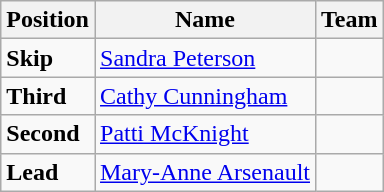<table class="wikitable">
<tr>
<th><strong>Position</strong></th>
<th><strong>Name</strong></th>
<th><strong>Team</strong></th>
</tr>
<tr>
<td><strong>Skip</strong></td>
<td><a href='#'>Sandra Peterson</a> </td>
<td></td>
</tr>
<tr>
<td><strong>Third</strong></td>
<td><a href='#'>Cathy Cunningham</a></td>
<td></td>
</tr>
<tr>
<td><strong>Second</strong></td>
<td><a href='#'>Patti McKnight</a></td>
<td></td>
</tr>
<tr>
<td><strong>Lead</strong></td>
<td><a href='#'>Mary-Anne Arsenault</a></td>
<td></td>
</tr>
</table>
